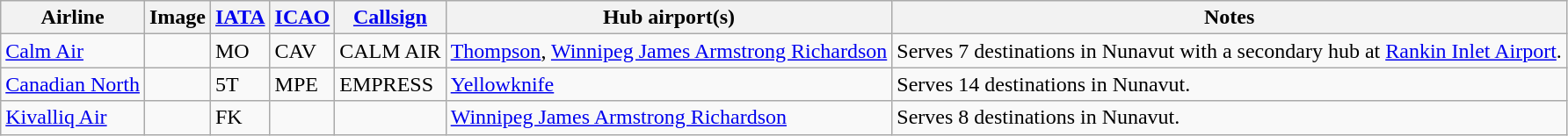<table class="wikitable sortable" style="border: 0; cellpadding: 2; cellspacing: 3;">
<tr valign="middle">
<th>Airline</th>
<th>Image</th>
<th><a href='#'>IATA</a></th>
<th><a href='#'>ICAO</a></th>
<th><a href='#'>Callsign</a></th>
<th>Hub airport(s)</th>
<th class="unsortable">Notes</th>
</tr>
<tr>
<td><a href='#'>Calm Air</a></td>
<td></td>
<td>MO</td>
<td>CAV</td>
<td>CALM AIR</td>
<td><a href='#'>Thompson</a>, <a href='#'>Winnipeg James Armstrong Richardson</a></td>
<td>Serves 7 destinations in Nunavut with a secondary hub at <a href='#'>Rankin Inlet Airport</a>.</td>
</tr>
<tr>
<td><a href='#'>Canadian North</a></td>
<td></td>
<td>5T</td>
<td>MPE</td>
<td>EMPRESS</td>
<td><a href='#'>Yellowknife</a></td>
<td>Serves 14 destinations in Nunavut.</td>
</tr>
<tr>
<td><a href='#'>Kivalliq Air</a></td>
<td></td>
<td>FK</td>
<td></td>
<td></td>
<td><a href='#'>Winnipeg James Armstrong Richardson</a></td>
<td>Serves 8 destinations in Nunavut.</td>
</tr>
</table>
